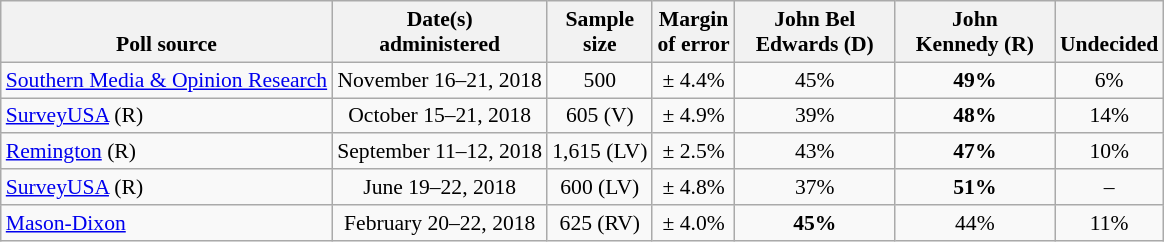<table class="wikitable" style="font-size:90%;text-align:center;">
<tr valign=bottom>
<th>Poll source</th>
<th>Date(s)<br>administered</th>
<th>Sample<br>size</th>
<th>Margin<br>of error</th>
<th style="width:100px;">John Bel<br>Edwards (D)</th>
<th style="width:100px;">John<br>Kennedy (R)</th>
<th>Undecided</th>
</tr>
<tr>
<td style="text-align:left;"><a href='#'>Southern Media & Opinion Research</a></td>
<td>November 16–21, 2018</td>
<td>500</td>
<td>± 4.4%</td>
<td>45%</td>
<td><strong>49%</strong></td>
<td>6%</td>
</tr>
<tr>
<td style="text-align:left;"><a href='#'>SurveyUSA</a> (R)</td>
<td>October 15–21, 2018</td>
<td>605 (V)</td>
<td>± 4.9%</td>
<td>39%</td>
<td><strong>48%</strong></td>
<td>14%</td>
</tr>
<tr>
<td style="text-align:left;"><a href='#'>Remington</a> (R)</td>
<td>September 11–12, 2018</td>
<td>1,615 (LV)</td>
<td>± 2.5%</td>
<td>43%</td>
<td><strong>47%</strong></td>
<td>10%</td>
</tr>
<tr>
<td style="text-align:left;"><a href='#'>SurveyUSA</a> (R)</td>
<td>June 19–22, 2018</td>
<td>600 (LV)</td>
<td>± 4.8%</td>
<td>37%</td>
<td><strong>51%</strong></td>
<td>–</td>
</tr>
<tr>
<td style="text-align:left;"><a href='#'>Mason-Dixon</a></td>
<td>February 20–22, 2018</td>
<td>625 (RV)</td>
<td>± 4.0%</td>
<td><strong>45%</strong></td>
<td>44%</td>
<td>11%</td>
</tr>
</table>
